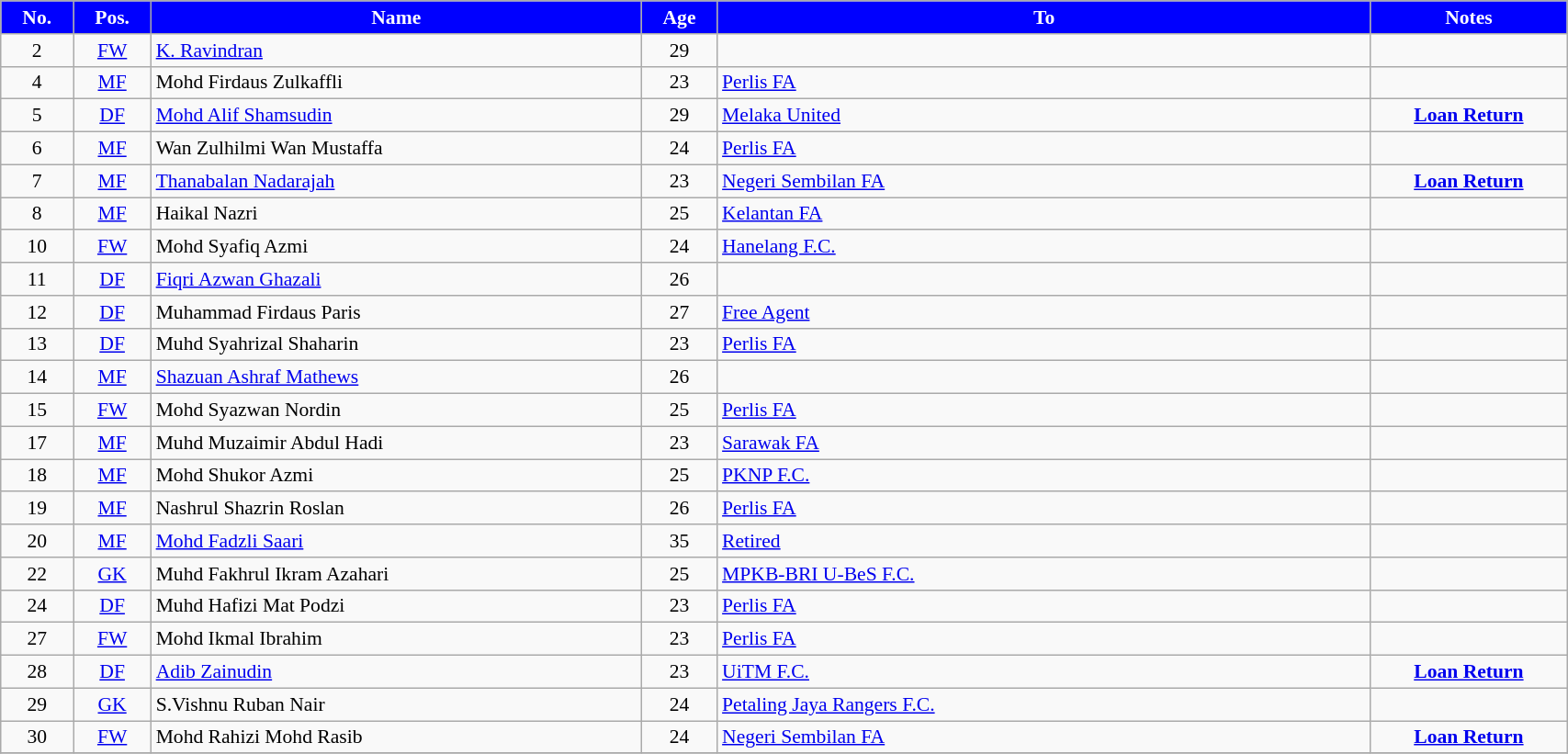<table class="wikitable sortable" style="text-align:Center; font-size:90%; width:90%;">
<tr>
<th style="background:blue; color:white; width:2%">No.</th>
<th style="background:blue; color:white; width:2%">Pos.</th>
<th style="background:blue; color:white; width:15%">Name</th>
<th style="background:blue; color:white; width:2%">Age</th>
<th style="background:blue; color:white; width:20%">To</th>
<th style="background:blue; color:white; width:6%">Notes</th>
</tr>
<tr>
<td>2</td>
<td><a href='#'>FW</a></td>
<td align=left> <a href='#'>K. Ravindran</a></td>
<td>29</td>
<td align=left></td>
<td></td>
</tr>
<tr>
<td>4</td>
<td><a href='#'>MF</a></td>
<td align=left> Mohd Firdaus Zulkaffli</td>
<td>23</td>
<td align=left> <a href='#'>Perlis FA</a></td>
<td></td>
</tr>
<tr>
<td>5</td>
<td><a href='#'>DF</a></td>
<td align=left> <a href='#'>Mohd Alif Shamsudin</a></td>
<td>29</td>
<td align=left> <a href='#'>Melaka United</a></td>
<td><strong><a href='#'>Loan Return</a></strong></td>
</tr>
<tr>
<td>6</td>
<td><a href='#'>MF</a></td>
<td align=left> Wan Zulhilmi Wan Mustaffa</td>
<td>24</td>
<td align=left> <a href='#'>Perlis FA</a></td>
<td></td>
</tr>
<tr>
<td>7</td>
<td><a href='#'>MF</a></td>
<td align=left> <a href='#'>Thanabalan Nadarajah</a></td>
<td>23</td>
<td align=left> <a href='#'>Negeri Sembilan FA</a></td>
<td><strong><a href='#'>Loan Return</a></strong></td>
</tr>
<tr>
<td>8</td>
<td><a href='#'>MF</a></td>
<td align=left> Haikal Nazri</td>
<td>25</td>
<td align=left> <a href='#'>Kelantan FA</a></td>
<td></td>
</tr>
<tr>
<td>10</td>
<td><a href='#'>FW</a></td>
<td align=left> Mohd Syafiq Azmi</td>
<td>24</td>
<td align=left> <a href='#'>Hanelang F.C.</a></td>
<td></td>
</tr>
<tr>
<td>11</td>
<td><a href='#'>DF</a></td>
<td align=left> <a href='#'>Fiqri Azwan Ghazali</a></td>
<td>26</td>
<td align=left></td>
<td></td>
</tr>
<tr>
<td>12</td>
<td><a href='#'>DF</a></td>
<td align=left> Muhammad Firdaus Paris</td>
<td>27</td>
<td align=left> <a href='#'>Free Agent</a></td>
<td></td>
</tr>
<tr>
<td>13</td>
<td><a href='#'>DF</a></td>
<td align=left> Muhd Syahrizal Shaharin</td>
<td>23</td>
<td align=left> <a href='#'>Perlis FA</a></td>
<td></td>
</tr>
<tr>
<td>14</td>
<td><a href='#'>MF</a></td>
<td align=left> <a href='#'>Shazuan Ashraf Mathews</a></td>
<td>26</td>
<td align=left></td>
<td></td>
</tr>
<tr>
<td>15</td>
<td><a href='#'>FW</a></td>
<td align=left> Mohd Syazwan Nordin</td>
<td>25</td>
<td align=left> <a href='#'>Perlis FA</a></td>
<td></td>
</tr>
<tr>
<td>17</td>
<td><a href='#'>MF</a></td>
<td align=left> Muhd Muzaimir Abdul Hadi</td>
<td>23</td>
<td align=left> <a href='#'>Sarawak FA</a></td>
<td></td>
</tr>
<tr>
<td>18</td>
<td><a href='#'>MF</a></td>
<td align=left> Mohd Shukor Azmi</td>
<td>25</td>
<td align=left> <a href='#'>PKNP F.C.</a></td>
<td></td>
</tr>
<tr>
<td>19</td>
<td><a href='#'>MF</a></td>
<td align=left> Nashrul Shazrin Roslan</td>
<td>26</td>
<td align=left> <a href='#'>Perlis FA</a></td>
<td></td>
</tr>
<tr>
<td>20</td>
<td><a href='#'>MF</a></td>
<td align=left> <a href='#'>Mohd Fadzli Saari</a></td>
<td>35</td>
<td align=left> <a href='#'>Retired</a></td>
<td></td>
</tr>
<tr>
<td>22</td>
<td><a href='#'>GK</a></td>
<td align=left> Muhd Fakhrul Ikram Azahari</td>
<td>25</td>
<td align=left> <a href='#'>MPKB-BRI U-BeS F.C.</a></td>
<td></td>
</tr>
<tr>
<td>24</td>
<td><a href='#'>DF</a></td>
<td align=left> Muhd Hafizi Mat Podzi</td>
<td>23</td>
<td align=left> <a href='#'>Perlis FA</a></td>
<td></td>
</tr>
<tr>
<td>27</td>
<td><a href='#'>FW</a></td>
<td align=left> Mohd Ikmal Ibrahim</td>
<td>23</td>
<td align=left> <a href='#'>Perlis FA</a></td>
<td></td>
</tr>
<tr>
<td>28</td>
<td><a href='#'>DF</a></td>
<td align=left> <a href='#'>Adib Zainudin</a></td>
<td>23</td>
<td align=left> <a href='#'>UiTM F.C.</a></td>
<td><strong><a href='#'>Loan Return</a></strong></td>
</tr>
<tr>
<td>29</td>
<td><a href='#'>GK</a></td>
<td align=left> S.Vishnu Ruban Nair</td>
<td>24</td>
<td align=left> <a href='#'>Petaling Jaya Rangers F.C.</a></td>
<td></td>
</tr>
<tr>
<td>30</td>
<td><a href='#'>FW</a></td>
<td align=left> Mohd Rahizi Mohd Rasib</td>
<td>24</td>
<td align=left> <a href='#'>Negeri Sembilan FA</a></td>
<td><strong><a href='#'>Loan Return</a></strong></td>
</tr>
<tr>
</tr>
</table>
